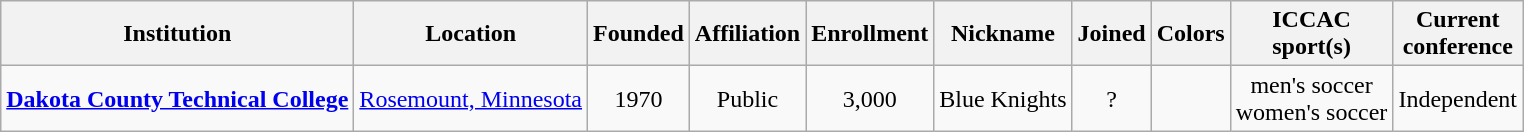<table class="wikitable sortable" style="text-align:center;">
<tr>
<th>Institution</th>
<th>Location</th>
<th>Founded</th>
<th>Affiliation</th>
<th>Enrollment</th>
<th>Nickname</th>
<th>Joined</th>
<th>Colors</th>
<th>ICCAC<br>sport(s)</th>
<th>Current<br>conference</th>
</tr>
<tr>
<td><strong><a href='#'>Dakota County Technical College</a></strong></td>
<td><a href='#'>Rosemount, Minnesota</a></td>
<td>1970</td>
<td>Public</td>
<td>3,000</td>
<td>Blue Knights</td>
<td>?</td>
<td> </td>
<td>men's soccer<br>women's soccer</td>
<td>Independent<br></td>
</tr>
</table>
